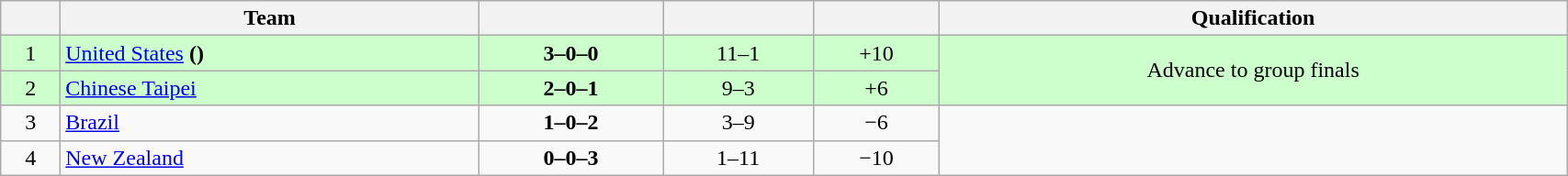<table class=wikitable style="text-align:center; width:90%">
<tr>
<th></th>
<th>Team</th>
<th></th>
<th></th>
<th></th>
<th>Qualification</th>
</tr>
<tr bgcolor=#ccffcc>
<td>1</td>
<td align=left> <a href='#'>United States</a> <strong>()</strong></td>
<td><strong>3–0–0</strong></td>
<td>11–1</td>
<td>+10</td>
<td rowspan=2>Advance to group finals</td>
</tr>
<tr bgcolor=#ccffcc>
<td>2</td>
<td align=left> <a href='#'>Chinese Taipei</a></td>
<td><strong>2–0–1</strong></td>
<td>9–3</td>
<td>+6</td>
</tr>
<tr>
<td>3</td>
<td align=left> <a href='#'>Brazil</a></td>
<td><strong>1–0–2</strong></td>
<td>3–9</td>
<td>−6</td>
<td rowspan=2></td>
</tr>
<tr>
<td>4</td>
<td align=left> <a href='#'>New Zealand</a></td>
<td><strong>0–0–3</strong></td>
<td>1–11</td>
<td>−10</td>
</tr>
</table>
